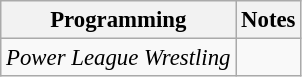<table class="wikitable" style="font-size: 95%;">
<tr>
<th>Programming</th>
<th>Notes</th>
</tr>
<tr>
<td><em>Power League Wrestling</em></td>
<td></td>
</tr>
</table>
